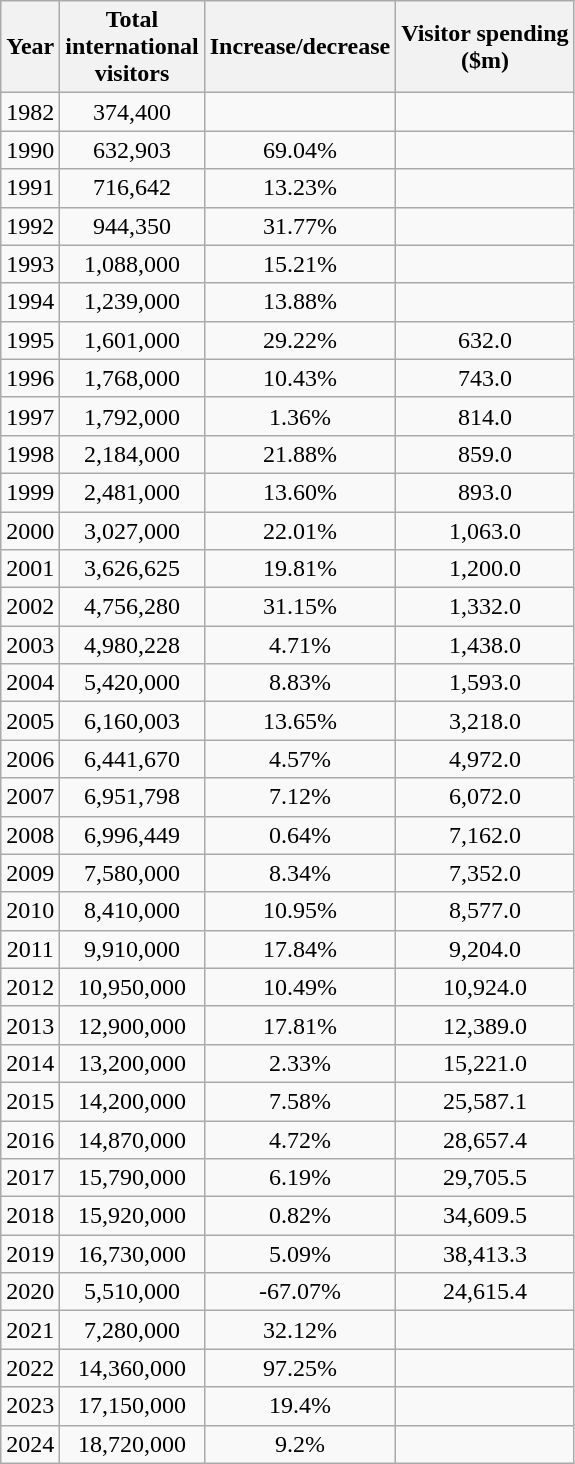<table class="wikitable sortable collapsible collapsed" style="float:center; text-align:center;">
<tr>
<th>Year</th>
<th>Total<br>international<br>visitors<br></th>
<th>Increase/decrease</th>
<th>Visitor spending <br> ($m)</th>
</tr>
<tr>
<td>1982</td>
<td>374,400</td>
<td></td>
<td></td>
</tr>
<tr>
<td>1990</td>
<td>632,903</td>
<td> 69.04%</td>
<td></td>
</tr>
<tr>
<td>1991</td>
<td>716,642</td>
<td> 13.23%</td>
<td></td>
</tr>
<tr>
<td>1992</td>
<td>944,350</td>
<td> 31.77%</td>
<td></td>
</tr>
<tr>
<td>1993</td>
<td>1,088,000</td>
<td> 15.21%</td>
<td></td>
</tr>
<tr>
<td>1994</td>
<td>1,239,000</td>
<td> 13.88%</td>
<td></td>
</tr>
<tr>
<td>1995</td>
<td>1,601,000</td>
<td> 29.22%</td>
<td>632.0</td>
</tr>
<tr>
<td>1996</td>
<td>1,768,000</td>
<td> 10.43%</td>
<td>743.0</td>
</tr>
<tr>
<td>1997</td>
<td>1,792,000</td>
<td> 1.36%</td>
<td>814.0</td>
</tr>
<tr>
<td>1998</td>
<td>2,184,000</td>
<td> 21.88%</td>
<td>859.0</td>
</tr>
<tr>
<td>1999</td>
<td>2,481,000</td>
<td> 13.60%</td>
<td>893.0</td>
</tr>
<tr>
<td>2000</td>
<td>3,027,000</td>
<td> 22.01%</td>
<td>1,063.0</td>
</tr>
<tr>
<td>2001</td>
<td>3,626,625</td>
<td> 19.81%</td>
<td>1,200.0</td>
</tr>
<tr>
<td>2002</td>
<td>4,756,280</td>
<td> 31.15%</td>
<td>1,332.0</td>
</tr>
<tr>
<td>2003</td>
<td>4,980,228</td>
<td> 4.71%</td>
<td>1,438.0</td>
</tr>
<tr>
<td>2004</td>
<td>5,420,000</td>
<td> 8.83%</td>
<td>1,593.0</td>
</tr>
<tr>
<td>2005</td>
<td>6,160,003</td>
<td> 13.65%</td>
<td>3,218.0</td>
</tr>
<tr>
<td>2006</td>
<td>6,441,670</td>
<td> 4.57%</td>
<td>4,972.0</td>
</tr>
<tr>
<td>2007</td>
<td>6,951,798</td>
<td> 7.12%</td>
<td>6,072.0</td>
</tr>
<tr>
<td>2008</td>
<td>6,996,449</td>
<td> 0.64%</td>
<td>7,162.0</td>
</tr>
<tr>
<td>2009</td>
<td>7,580,000</td>
<td> 8.34%</td>
<td>7,352.0</td>
</tr>
<tr>
<td>2010</td>
<td>8,410,000</td>
<td> 10.95%</td>
<td>8,577.0</td>
</tr>
<tr>
<td>2011</td>
<td>9,910,000</td>
<td> 17.84%</td>
<td>9,204.0</td>
</tr>
<tr>
<td>2012</td>
<td>10,950,000</td>
<td> 10.49%</td>
<td>10,924.0</td>
</tr>
<tr>
<td>2013</td>
<td>12,900,000</td>
<td> 17.81%</td>
<td>12,389.0</td>
</tr>
<tr>
<td>2014</td>
<td>13,200,000</td>
<td> 2.33%</td>
<td>15,221.0</td>
</tr>
<tr>
<td>2015</td>
<td>14,200,000</td>
<td> 7.58%</td>
<td>25,587.1</td>
</tr>
<tr>
<td>2016</td>
<td>14,870,000</td>
<td> 4.72%</td>
<td>28,657.4</td>
</tr>
<tr>
<td>2017</td>
<td>15,790,000</td>
<td> 6.19%</td>
<td>29,705.5</td>
</tr>
<tr>
<td>2018</td>
<td>15,920,000</td>
<td> 0.82%</td>
<td>34,609.5</td>
</tr>
<tr>
<td>2019</td>
<td>16,730,000</td>
<td> 5.09%</td>
<td>38,413.3</td>
</tr>
<tr>
<td>2020</td>
<td>5,510,000</td>
<td> -67.07%</td>
<td>24,615.4</td>
</tr>
<tr>
<td>2021</td>
<td>7,280,000</td>
<td> 32.12%</td>
<td></td>
</tr>
<tr>
<td>2022</td>
<td>14,360,000</td>
<td> 97.25%</td>
<td></td>
</tr>
<tr>
<td>2023</td>
<td>17,150,000</td>
<td> 19.4%</td>
<td></td>
</tr>
<tr>
<td>2024</td>
<td>18,720,000</td>
<td> 9.2%</td>
</tr>
</table>
